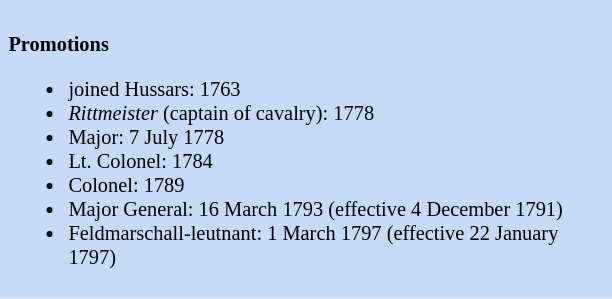<table class="toccolours" style="float: left; margin-left: 1em; margin-right: 2em; font-size: 85%; background:#c6dbf7; color:black; width:30em; max-width: 40%;" cellspacing="5">
<tr>
<td style="text-align: left;"><br><strong>Promotions</strong><ul><li>joined Hussars: 1763</li><li><em>Rittmeister</em> (captain of cavalry): 1778</li><li>Major: 7 July 1778</li><li>Lt. Colonel: 1784</li><li>Colonel: 1789</li><li>Major General: 16 March 1793 (effective 4 December 1791)</li><li>Feldmarschall-leutnant: 1 March 1797 (effective 22 January 1797)</li></ul></td>
</tr>
</table>
